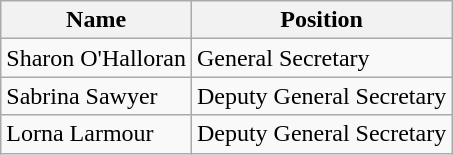<table class="wikitable">
<tr>
<th>Name</th>
<th>Position</th>
</tr>
<tr>
<td>Sharon O'Halloran</td>
<td>General Secretary</td>
</tr>
<tr>
<td>Sabrina Sawyer</td>
<td>Deputy General Secretary</td>
</tr>
<tr>
<td>Lorna Larmour</td>
<td>Deputy General Secretary</td>
</tr>
</table>
